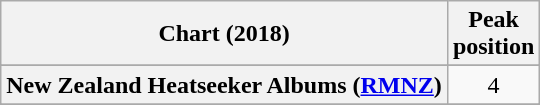<table class="wikitable sortable plainrowheaders" style="text-align:center">
<tr>
<th scope="col">Chart (2018)</th>
<th scope="col">Peak<br>position</th>
</tr>
<tr>
</tr>
<tr>
</tr>
<tr>
<th scope="row">New Zealand Heatseeker Albums (<a href='#'>RMNZ</a>)</th>
<td>4</td>
</tr>
<tr>
</tr>
<tr>
</tr>
<tr>
</tr>
<tr>
</tr>
</table>
